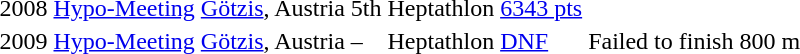<table>
<tr>
<td>2008</td>
<td><a href='#'>Hypo-Meeting</a></td>
<td><a href='#'>Götzis</a>, Austria</td>
<td>5th</td>
<td>Heptathlon</td>
<td><a href='#'>6343 pts</a></td>
</tr>
<tr>
<td>2009</td>
<td><a href='#'>Hypo-Meeting</a></td>
<td><a href='#'>Götzis</a>, Austria</td>
<td>–</td>
<td>Heptathlon</td>
<td><a href='#'>DNF</a></td>
<td>Failed to finish 800 m</td>
</tr>
</table>
